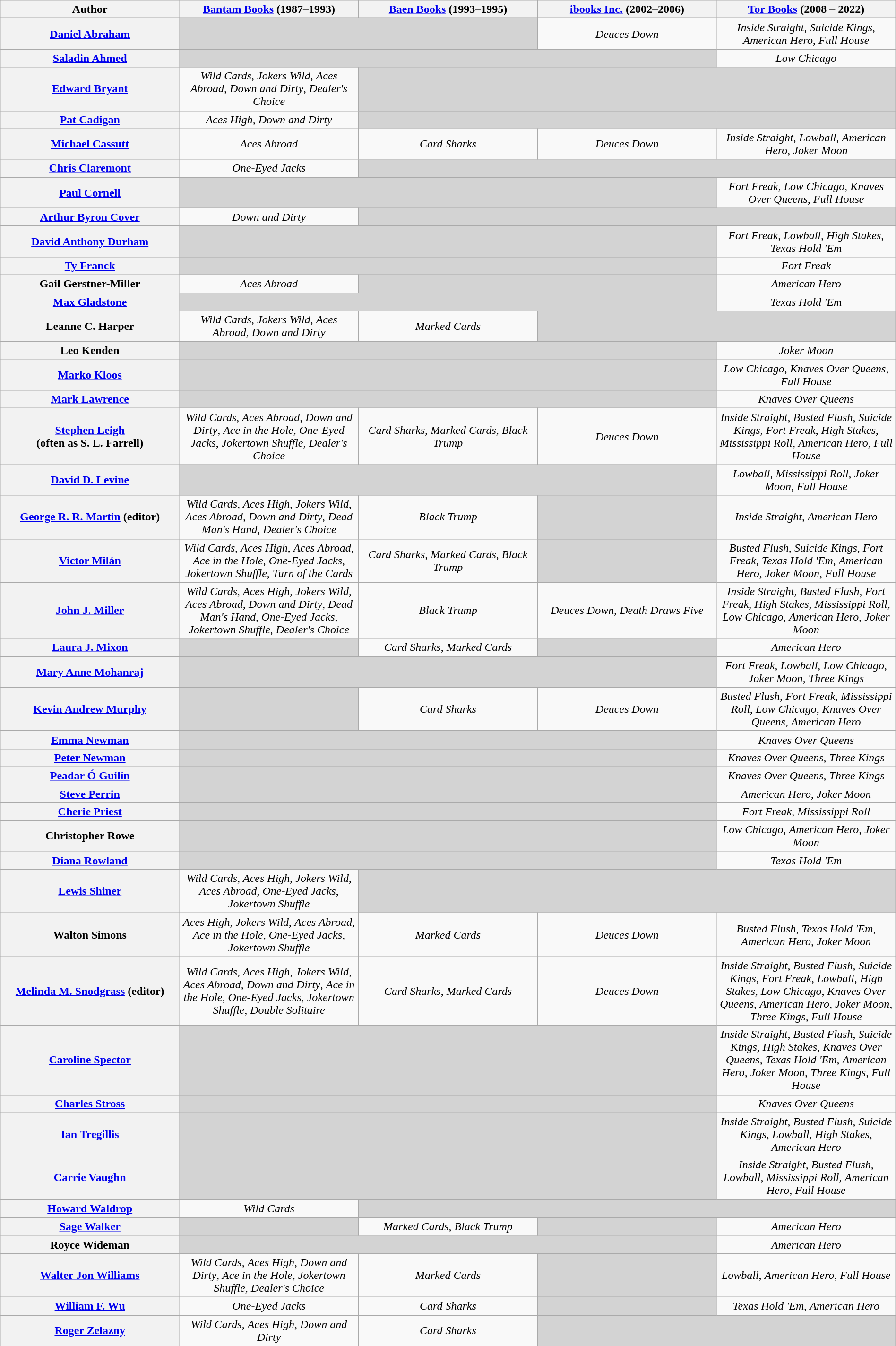<table class="wikitable" style="text-align:center; width:100%;">
<tr>
<th width="20%;">Author</th>
<th width="20%;"><a href='#'>Bantam Books</a> (1987–1993)</th>
<th width="20%;"><a href='#'>Baen Books</a> (1993–1995)</th>
<th width="20%;"><a href='#'>ibooks Inc.</a> (2002–2006)</th>
<th width="20%;"><a href='#'>Tor Books</a> (2008 – 2022)</th>
</tr>
<tr>
<th><a href='#'>Daniel Abraham</a></th>
<td colspan="2" style="background:#d3d3d3;"></td>
<td><em>Deuces Down</em></td>
<td><em>Inside Straight</em>, <em>Suicide Kings</em>, <em>American Hero</em>, <em>Full House</em></td>
</tr>
<tr>
<th><a href='#'>Saladin Ahmed</a></th>
<td colspan="3" style="background:#d3d3d3;"></td>
<td><em>Low Chicago</em></td>
</tr>
<tr>
<th><a href='#'>Edward Bryant</a></th>
<td><em>Wild Cards</em>, <em>Jokers Wild</em>, <em>Aces Abroad</em>, <em>Down and Dirty</em>, <em>Dealer's Choice</em></td>
<td colspan="3" style="background:#d3d3d3;"></td>
</tr>
<tr>
<th><a href='#'>Pat Cadigan</a></th>
<td><em>Aces High</em>, <em>Down and Dirty</em></td>
<td colspan="3" style="background:#d3d3d3;"></td>
</tr>
<tr>
<th><a href='#'>Michael Cassutt</a></th>
<td><em>Aces Abroad</em></td>
<td><em>Card Sharks</em></td>
<td><em>Deuces Down</em></td>
<td><em>Inside Straight</em>, <em>Lowball</em>, <em>American Hero</em>, <em>Joker Moon</em></td>
</tr>
<tr>
<th><a href='#'>Chris Claremont</a></th>
<td><em>One-Eyed Jacks</em></td>
<td colspan="3" style="background:#d3d3d3;"></td>
</tr>
<tr>
<th><a href='#'>Paul Cornell</a></th>
<td colspan="3" style="background:#d3d3d3;"></td>
<td><em>Fort Freak</em>, <em>Low Chicago</em>, <em>Knaves Over Queens</em>, <em>Full House</em></td>
</tr>
<tr>
<th><a href='#'>Arthur Byron Cover</a></th>
<td><em>Down and Dirty</em></td>
<td colspan="3" style="background:#d3d3d3;"></td>
</tr>
<tr>
<th><a href='#'>David Anthony Durham</a></th>
<td colspan="3" style="background:#d3d3d3;"></td>
<td><em>Fort Freak</em>, <em>Lowball</em>, <em>High Stakes</em>, <em>Texas Hold 'Em</em></td>
</tr>
<tr>
<th><a href='#'>Ty Franck</a></th>
<td colspan="3" style="background:#d3d3d3;"></td>
<td><em>Fort Freak</em></td>
</tr>
<tr>
<th>Gail Gerstner-Miller</th>
<td><em>Aces Abroad</em></td>
<td colspan="2" style="background:#d3d3d3;"></td>
<td><em>American Hero</em></td>
</tr>
<tr>
<th><a href='#'>Max Gladstone</a></th>
<td colspan="3" style="background:#d3d3d3;"></td>
<td><em>Texas Hold 'Em</em></td>
</tr>
<tr>
<th>Leanne C. Harper</th>
<td><em>Wild Cards</em>, <em>Jokers Wild</em>, <em>Aces Abroad</em>, <em>Down and Dirty</em></td>
<td><em>Marked Cards</em></td>
<td colspan="2" style="background:#d3d3d3;"></td>
</tr>
<tr>
<th>Leo Kenden</th>
<td colspan="3" style="background:#d3d3d3;"></td>
<td><em>Joker Moon</em></td>
</tr>
<tr>
<th><a href='#'>Marko Kloos</a></th>
<td colspan="3" style="background:#d3d3d3;"></td>
<td><em>Low Chicago</em>, <em>Knaves Over Queens</em>, <em>Full House</em></td>
</tr>
<tr>
<th><a href='#'>Mark Lawrence</a></th>
<td colspan="3" style="background:#d3d3d3;"></td>
<td><em>Knaves Over Queens</em></td>
</tr>
<tr>
<th><a href='#'>Stephen Leigh</a><br>(often as S. L. Farrell)</th>
<td><em>Wild Cards</em>, <em>Aces Abroad</em>, <em>Down and Dirty</em>, <em>Ace in the Hole</em>, <em>One-Eyed Jacks</em>, <em>Jokertown Shuffle</em>, <em>Dealer's Choice</em></td>
<td><em>Card Sharks</em>, <em>Marked Cards</em>, <em>Black Trump</em></td>
<td><em>Deuces Down</em></td>
<td><em>Inside Straight</em>, <em>Busted Flush</em>, <em>Suicide Kings</em>, <em>Fort Freak</em>, <em>High Stakes</em>, <em>Mississippi Roll</em>, <em>American Hero</em>, <em>Full House</em></td>
</tr>
<tr>
<th><a href='#'>David D. Levine</a></th>
<td colspan="3" style="background:#d3d3d3;"></td>
<td><em>Lowball</em>, <em>Mississippi Roll</em>, <em>Joker Moon</em>, <em>Full House</em></td>
</tr>
<tr>
<th><a href='#'>George R. R. Martin</a> (editor)</th>
<td><em>Wild Cards</em>, <em>Aces High</em>, <em>Jokers Wild</em>, <em>Aces Abroad</em>, <em>Down and Dirty</em>, <em>Dead Man's Hand</em>, <em>Dealer's Choice</em></td>
<td><em>Black Trump</em></td>
<td colspan="1" style="background:#d3d3d3;"></td>
<td><em>Inside Straight</em>, <em>American Hero</em></td>
</tr>
<tr>
<th><a href='#'>Victor Milán</a></th>
<td><em>Wild Cards</em>, <em>Aces High</em>, <em>Aces Abroad</em>, <em>Ace in the Hole</em>, <em>One-Eyed Jacks</em>, <em>Jokertown Shuffle</em>, <em>Turn of the Cards</em></td>
<td><em>Card Sharks</em>, <em>Marked Cards</em>, <em>Black Trump</em></td>
<td colspan="1" style="background:#d3d3d3;"></td>
<td><em>Busted Flush</em>, <em>Suicide Kings</em>, <em>Fort Freak</em>, <em>Texas Hold 'Em</em>, <em>American Hero</em>, <em>Joker Moon</em>, <em>Full House</em></td>
</tr>
<tr>
<th><a href='#'>John J. Miller</a></th>
<td><em>Wild Cards</em>, <em>Aces High</em>, <em>Jokers Wild</em>, <em>Aces Abroad</em>, <em>Down and Dirty</em>, <em>Dead Man's Hand</em>, <em>One-Eyed Jacks</em>, <em>Jokertown Shuffle</em>, <em>Dealer's Choice</em></td>
<td><em>Black Trump</em></td>
<td><em>Deuces Down</em>, <em>Death Draws Five</em></td>
<td><em>Inside Straight, Busted Flush</em>, <em>Fort Freak</em>, <em>High Stakes</em>, <em>Mississippi Roll</em>, <em>Low Chicago</em>, <em>American Hero</em>, <em>Joker Moon</em></td>
</tr>
<tr>
<th><a href='#'>Laura J. Mixon</a></th>
<td colspan="1" style="background:#d3d3d3;"></td>
<td><em>Card Sharks</em>, <em>Marked Cards</em></td>
<td colspan="1" style="background:#d3d3d3;"></td>
<td><em>American Hero</em></td>
</tr>
<tr>
<th><a href='#'>Mary Anne Mohanraj</a></th>
<td colspan="3" style="background:#d3d3d3;"></td>
<td><em>Fort Freak</em>, <em>Lowball</em>, <em>Low Chicago</em>, <em>Joker Moon</em>, <em>Three Kings</em></td>
</tr>
<tr>
<th><a href='#'>Kevin Andrew Murphy</a></th>
<td colspan="1" style="background:#d3d3d3;"></td>
<td><em>Card Sharks</em></td>
<td><em>Deuces Down</em></td>
<td><em>Busted Flush</em>, <em>Fort Freak</em>, <em>Mississippi Roll</em>, <em>Low Chicago</em>, <em>Knaves Over Queens</em>, <em>American Hero</em></td>
</tr>
<tr>
<th><a href='#'>Emma Newman</a></th>
<td colspan="3" style="background:#d3d3d3;"></td>
<td><em>Knaves Over Queens</em></td>
</tr>
<tr>
<th><a href='#'>Peter Newman</a></th>
<td colspan="3" style="background:#d3d3d3;"></td>
<td><em>Knaves Over Queens</em>, <em>Three Kings</em></td>
</tr>
<tr>
<th><a href='#'>Peadar Ó Guilín</a></th>
<td colspan="3" style="background:#d3d3d3;"></td>
<td><em>Knaves Over Queens</em>, <em>Three Kings</em></td>
</tr>
<tr>
<th><a href='#'>Steve Perrin</a></th>
<td colspan="3" style="background:#d3d3d3;"></td>
<td><em>American Hero</em>, <em>Joker Moon</em></td>
</tr>
<tr>
<th><a href='#'>Cherie Priest</a></th>
<td colspan="3" style="background:#d3d3d3;"></td>
<td><em>Fort Freak</em>, <em>Mississippi Roll</em></td>
</tr>
<tr>
<th>Christopher Rowe</th>
<td colspan="3" style="background:#d3d3d3;"></td>
<td><em>Low Chicago</em>, <em>American Hero</em>, <em>Joker Moon</em></td>
</tr>
<tr>
<th><a href='#'>Diana Rowland</a></th>
<td colspan="3" style="background:#d3d3d3;"></td>
<td><em>Texas Hold 'Em</em></td>
</tr>
<tr>
<th><a href='#'>Lewis Shiner</a></th>
<td><em>Wild Cards</em>, <em>Aces High</em>, <em>Jokers Wild</em>, <em>Aces Abroad</em>, <em>One-Eyed Jacks</em>, <em>Jokertown Shuffle</em></td>
<td colspan="3" style="background:#d3d3d3;"></td>
</tr>
<tr>
<th>Walton Simons</th>
<td><em>Aces High</em>, <em>Jokers Wild</em>, <em>Aces Abroad</em>, <em>Ace in the Hole</em>, <em>One-Eyed Jacks</em>, <em>Jokertown Shuffle</em></td>
<td><em>Marked Cards</em></td>
<td><em>Deuces Down</em></td>
<td><em>Busted Flush</em>, <em>Texas Hold 'Em</em>, <em>American Hero</em>, <em>Joker Moon</em></td>
</tr>
<tr>
<th><a href='#'>Melinda M. Snodgrass</a> (editor)</th>
<td><em>Wild Cards</em>, <em>Aces High</em>, <em>Jokers Wild</em>, <em>Aces Abroad</em>, <em>Down and Dirty</em>, <em>Ace in the Hole</em>, <em>One-Eyed Jacks</em>, <em>Jokertown Shuffle</em>, <em>Double Solitaire</em></td>
<td><em>Card Sharks</em>, <em>Marked Cards</em></td>
<td><em>Deuces Down</em></td>
<td><em>Inside Straight</em>, <em>Busted Flush</em>, <em>Suicide Kings</em>, <em>Fort Freak</em>, <em>Lowball</em>, <em>High Stakes</em>, <em>Low Chicago</em>, <em>Knaves Over Queens</em>, <em>American Hero</em>, <em>Joker Moon</em>, <em>Three Kings</em>, <em>Full House</em></td>
</tr>
<tr>
<th><a href='#'>Caroline Spector</a></th>
<td colspan="3" style="background:#d3d3d3;"></td>
<td><em>Inside Straight</em>, <em>Busted Flush</em>, <em>Suicide Kings</em>, <em>High Stakes</em>, <em>Knaves Over Queens</em>, <em>Texas Hold 'Em</em>, <em>American Hero</em>, <em>Joker Moon</em>, <em>Three Kings</em>, <em>Full House</em></td>
</tr>
<tr>
<th><a href='#'>Charles Stross</a></th>
<td colspan="3" style="background:#d3d3d3;"></td>
<td><em>Knaves Over Queens</em></td>
</tr>
<tr>
<th><a href='#'>Ian Tregillis</a></th>
<td colspan="3" style="background:#d3d3d3;"></td>
<td><em>Inside Straight</em>, <em>Busted Flush</em>, <em>Suicide Kings</em>, <em>Lowball</em>, <em>High Stakes</em>, <em>American Hero</em></td>
</tr>
<tr>
<th><a href='#'>Carrie Vaughn</a></th>
<td colspan="3" style="background:#d3d3d3;"></td>
<td><em>Inside Straight</em>, <em>Busted Flush</em>, <em>Lowball</em>, <em>Mississippi Roll</em>, <em>American Hero</em>, <em>Full House</em></td>
</tr>
<tr>
<th><a href='#'>Howard Waldrop</a></th>
<td><em>Wild Cards</em></td>
<td colspan="3" style="background:#d3d3d3;"></td>
</tr>
<tr>
<th><a href='#'>Sage Walker</a></th>
<td colspan="1" style="background:#d3d3d3;"></td>
<td><em>Marked Cards</em>, <em>Black Trump</em></td>
<td colspan="1" style="background:#d3d3d3;"></td>
<td><em>American Hero</em></td>
</tr>
<tr>
<th>Royce Wideman</th>
<td colspan="3" style="background:#d3d3d3;"></td>
<td><em>American Hero</em></td>
</tr>
<tr>
<th><a href='#'>Walter Jon Williams</a></th>
<td><em>Wild Cards</em>, <em>Aces High</em>, <em>Down and Dirty</em>, <em>Ace in the Hole</em>, <em>Jokertown Shuffle</em>, <em>Dealer's Choice</em></td>
<td><em>Marked Cards</em></td>
<td colspan="1" style="background:#d3d3d3;"></td>
<td><em>Lowball</em>, <em>American Hero</em>, <em>Full House</em></td>
</tr>
<tr>
<th><a href='#'>William F. Wu</a></th>
<td><em>One-Eyed Jacks</em></td>
<td><em>Card Sharks</em></td>
<td colspan="1" style="background:#d3d3d3;"></td>
<td><em>Texas Hold 'Em</em>, <em>American Hero</em></td>
</tr>
<tr>
<th><a href='#'>Roger Zelazny</a></th>
<td><em>Wild Cards</em>, <em>Aces High</em>, <em>Down and Dirty</em></td>
<td><em>Card Sharks</em></td>
<td colspan="2" style="background:#d3d3d3;"></td>
</tr>
</table>
